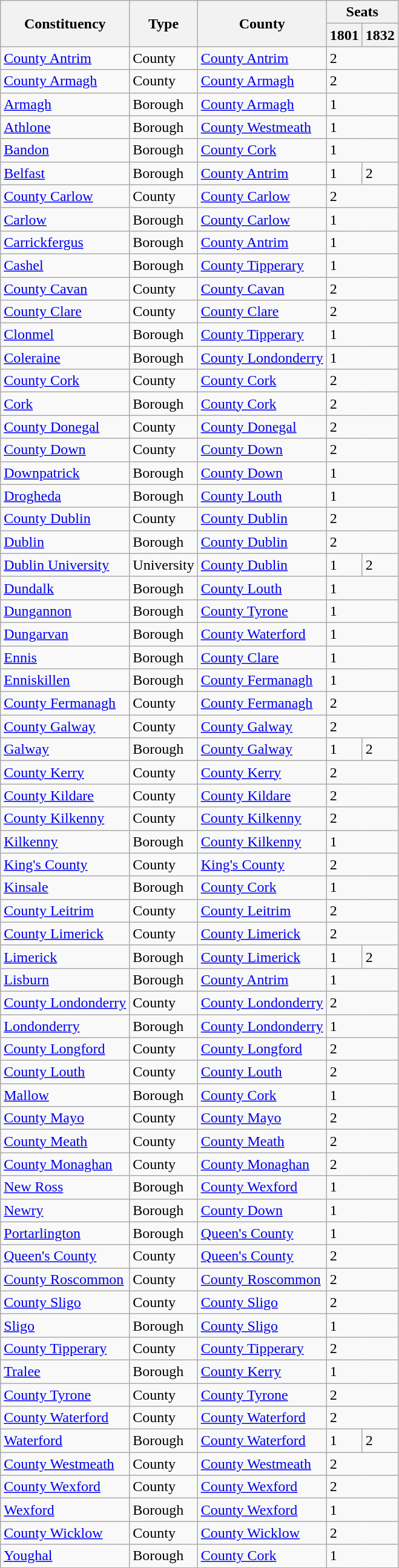<table class="wikitable sortable">
<tr>
<th rowspan=2>Constituency</th>
<th rowspan=2>Type</th>
<th rowspan=2>County</th>
<th colspan=2>Seats</th>
</tr>
<tr>
<th>1801</th>
<th>1832</th>
</tr>
<tr>
<td data-sort-value="ant"><a href='#'>County Antrim</a></td>
<td>County</td>
<td><a href='#'>County Antrim</a></td>
<td colspan=2>2</td>
</tr>
<tr>
<td data-sort-value="arm"><a href='#'>County Armagh</a></td>
<td>County</td>
<td><a href='#'>County Armagh</a></td>
<td colspan=2>2</td>
</tr>
<tr>
<td><a href='#'>Armagh</a></td>
<td>Borough</td>
<td><a href='#'>County Armagh</a></td>
<td colspan=2>1</td>
</tr>
<tr>
<td><a href='#'>Athlone</a></td>
<td>Borough</td>
<td><a href='#'>County Westmeath</a></td>
<td colspan=2>1</td>
</tr>
<tr>
<td><a href='#'>Bandon</a></td>
<td>Borough</td>
<td><a href='#'>County Cork</a></td>
<td colspan=2>1</td>
</tr>
<tr>
<td><a href='#'>Belfast</a></td>
<td>Borough</td>
<td><a href='#'>County Antrim</a></td>
<td>1</td>
<td>2</td>
</tr>
<tr>
<td data-sort-value="car"><a href='#'>County Carlow</a></td>
<td>County</td>
<td><a href='#'>County Carlow</a></td>
<td colspan=2>2</td>
</tr>
<tr>
<td><a href='#'>Carlow</a></td>
<td>Borough</td>
<td><a href='#'>County Carlow</a></td>
<td colspan=2>1</td>
</tr>
<tr>
<td><a href='#'>Carrickfergus</a></td>
<td>Borough</td>
<td><a href='#'>County Antrim</a></td>
<td colspan=2>1</td>
</tr>
<tr>
<td><a href='#'>Cashel</a></td>
<td>Borough</td>
<td><a href='#'>County Tipperary</a></td>
<td colspan=2>1</td>
</tr>
<tr>
<td data-sort-value="cav"><a href='#'>County Cavan</a></td>
<td>County</td>
<td><a href='#'>County Cavan</a></td>
<td colspan=2>2</td>
</tr>
<tr>
<td data-sort-value="cla"><a href='#'>County Clare</a></td>
<td>County</td>
<td><a href='#'>County Clare</a></td>
<td colspan=2>2</td>
</tr>
<tr>
<td><a href='#'>Clonmel</a></td>
<td>Borough</td>
<td><a href='#'>County Tipperary</a></td>
<td colspan=2>1</td>
</tr>
<tr>
<td><a href='#'>Coleraine</a></td>
<td>Borough</td>
<td><a href='#'>County Londonderry</a></td>
<td colspan=2>1</td>
</tr>
<tr>
<td data-sort-value="cor"><a href='#'>County Cork</a></td>
<td>County</td>
<td><a href='#'>County Cork</a></td>
<td colspan=2>2</td>
</tr>
<tr>
<td><a href='#'>Cork</a></td>
<td>Borough</td>
<td><a href='#'>County Cork</a></td>
<td colspan=2>2</td>
</tr>
<tr>
<td data-sort-value="don"><a href='#'>County Donegal</a></td>
<td>County</td>
<td><a href='#'>County Donegal</a></td>
<td colspan=2>2</td>
</tr>
<tr>
<td data-sort-value="dow"><a href='#'>County Down</a></td>
<td>County</td>
<td><a href='#'>County Down</a></td>
<td colspan=2>2</td>
</tr>
<tr>
<td><a href='#'>Downpatrick</a></td>
<td>Borough</td>
<td><a href='#'>County Down</a></td>
<td colspan=2>1</td>
</tr>
<tr>
<td><a href='#'>Drogheda</a></td>
<td>Borough</td>
<td><a href='#'>County Louth</a></td>
<td colspan=2>1</td>
</tr>
<tr>
<td data-sort-value="dub"><a href='#'>County Dublin</a></td>
<td>County</td>
<td><a href='#'>County Dublin</a></td>
<td colspan=2>2</td>
</tr>
<tr>
<td><a href='#'>Dublin</a></td>
<td>Borough</td>
<td><a href='#'>County Dublin</a></td>
<td colspan=2>2</td>
</tr>
<tr>
<td><a href='#'>Dublin University</a></td>
<td>University</td>
<td><a href='#'>County Dublin</a></td>
<td>1</td>
<td>2</td>
</tr>
<tr>
<td><a href='#'>Dundalk</a></td>
<td>Borough</td>
<td><a href='#'>County Louth</a></td>
<td colspan=2>1</td>
</tr>
<tr>
<td><a href='#'>Dungannon</a></td>
<td>Borough</td>
<td><a href='#'>County Tyrone</a></td>
<td colspan=2>1</td>
</tr>
<tr>
<td><a href='#'>Dungarvan</a></td>
<td>Borough</td>
<td><a href='#'>County Waterford</a></td>
<td colspan=2>1</td>
</tr>
<tr>
<td><a href='#'>Ennis</a></td>
<td>Borough</td>
<td><a href='#'>County Clare</a></td>
<td colspan=2>1</td>
</tr>
<tr>
<td><a href='#'>Enniskillen</a></td>
<td>Borough</td>
<td><a href='#'>County Fermanagh</a></td>
<td colspan=2>1</td>
</tr>
<tr>
<td data-sort-value="fer"><a href='#'>County Fermanagh</a></td>
<td>County</td>
<td><a href='#'>County Fermanagh</a></td>
<td colspan=2>2</td>
</tr>
<tr>
<td data-sort-value="gal"><a href='#'>County Galway</a></td>
<td>County</td>
<td><a href='#'>County Galway</a></td>
<td colspan=2>2</td>
</tr>
<tr>
<td><a href='#'>Galway</a></td>
<td>Borough</td>
<td><a href='#'>County Galway</a></td>
<td>1</td>
<td>2</td>
</tr>
<tr>
<td data-sort-value="ker"><a href='#'>County Kerry</a></td>
<td>County</td>
<td><a href='#'>County Kerry</a></td>
<td colspan=2>2</td>
</tr>
<tr>
<td data-sort-value="kild"><a href='#'>County Kildare</a></td>
<td>County</td>
<td><a href='#'>County Kildare</a></td>
<td colspan=2>2</td>
</tr>
<tr>
<td data-sort-value="kilk"><a href='#'>County Kilkenny</a></td>
<td>County</td>
<td><a href='#'>County Kilkenny</a></td>
<td colspan=2>2</td>
</tr>
<tr>
<td><a href='#'>Kilkenny</a></td>
<td>Borough</td>
<td><a href='#'>County Kilkenny</a></td>
<td colspan=2>1</td>
</tr>
<tr>
<td><a href='#'>King's County</a></td>
<td>County</td>
<td data-sort-value="King"><a href='#'>King's County</a></td>
<td colspan=2>2</td>
</tr>
<tr>
<td><a href='#'>Kinsale</a></td>
<td>Borough</td>
<td><a href='#'>County Cork</a></td>
<td colspan=2>1</td>
</tr>
<tr>
<td data-sort-value="lei"><a href='#'>County Leitrim</a></td>
<td>County</td>
<td><a href='#'>County Leitrim</a></td>
<td colspan=2>2</td>
</tr>
<tr>
<td data-sort-value="lim"><a href='#'>County Limerick</a></td>
<td>County</td>
<td><a href='#'>County Limerick</a></td>
<td colspan=2>2</td>
</tr>
<tr>
<td><a href='#'>Limerick</a></td>
<td>Borough</td>
<td><a href='#'>County Limerick</a></td>
<td>1</td>
<td>2</td>
</tr>
<tr>
<td><a href='#'>Lisburn</a></td>
<td>Borough</td>
<td><a href='#'>County Antrim</a></td>
<td colspan=2>1</td>
</tr>
<tr>
<td data-sort-value="lond"><a href='#'>County Londonderry</a></td>
<td>County</td>
<td><a href='#'>County Londonderry</a></td>
<td colspan=2>2</td>
</tr>
<tr>
<td><a href='#'>Londonderry</a></td>
<td>Borough</td>
<td><a href='#'>County Londonderry</a></td>
<td colspan=2>1</td>
</tr>
<tr>
<td data-sort-value="long"><a href='#'>County Longford</a></td>
<td>County</td>
<td><a href='#'>County Longford</a></td>
<td colspan=2>2</td>
</tr>
<tr>
<td data-sort-value="lou"><a href='#'>County Louth</a></td>
<td>County</td>
<td><a href='#'>County Louth</a></td>
<td colspan=2>2</td>
</tr>
<tr>
<td><a href='#'>Mallow</a></td>
<td>Borough</td>
<td><a href='#'>County Cork</a></td>
<td colspan=2>1</td>
</tr>
<tr>
<td data-sort-value="may"><a href='#'>County Mayo</a></td>
<td>County</td>
<td><a href='#'>County Mayo</a></td>
<td colspan=2>2</td>
</tr>
<tr>
<td data-sort-value="mea"><a href='#'>County Meath</a></td>
<td>County</td>
<td><a href='#'>County Meath</a></td>
<td colspan=2>2</td>
</tr>
<tr>
<td data-sort-value="mon"><a href='#'>County Monaghan</a></td>
<td>County</td>
<td><a href='#'>County Monaghan</a></td>
<td colspan=2>2</td>
</tr>
<tr>
<td><a href='#'>New Ross</a></td>
<td>Borough</td>
<td><a href='#'>County Wexford</a></td>
<td colspan=2>1</td>
</tr>
<tr>
<td><a href='#'>Newry</a></td>
<td>Borough</td>
<td><a href='#'>County Down</a></td>
<td colspan=2>1</td>
</tr>
<tr>
<td><a href='#'>Portarlington</a></td>
<td>Borough</td>
<td data-sort-value="County Q"><a href='#'>Queen's County</a></td>
<td colspan=2>1</td>
</tr>
<tr>
<td><a href='#'>Queen's County</a></td>
<td>County</td>
<td data-sort-value="County Q"><a href='#'>Queen's County</a></td>
<td colspan=2>2</td>
</tr>
<tr>
<td data-sort-value="ros"><a href='#'>County Roscommon</a></td>
<td>County</td>
<td><a href='#'>County Roscommon</a></td>
<td colspan=2>2</td>
</tr>
<tr>
<td data-sort-value="sli"><a href='#'>County Sligo</a></td>
<td>County</td>
<td><a href='#'>County Sligo</a></td>
<td colspan=2>2</td>
</tr>
<tr>
<td><a href='#'>Sligo</a></td>
<td>Borough</td>
<td><a href='#'>County Sligo</a></td>
<td colspan=2>1</td>
</tr>
<tr>
<td data-sort-value="tip"><a href='#'>County Tipperary</a></td>
<td>County</td>
<td><a href='#'>County Tipperary</a></td>
<td colspan=2>2</td>
</tr>
<tr>
<td><a href='#'>Tralee</a></td>
<td>Borough</td>
<td><a href='#'>County Kerry</a></td>
<td colspan=2>1</td>
</tr>
<tr>
<td data-sort-value="tyr"><a href='#'>County Tyrone</a></td>
<td>County</td>
<td><a href='#'>County Tyrone</a></td>
<td colspan=2>2</td>
</tr>
<tr>
<td data-sort-value="wat"><a href='#'>County Waterford</a></td>
<td>County</td>
<td><a href='#'>County Waterford</a></td>
<td colspan=2>2</td>
</tr>
<tr>
<td><a href='#'>Waterford</a></td>
<td>Borough</td>
<td><a href='#'>County Waterford</a></td>
<td>1</td>
<td>2</td>
</tr>
<tr>
<td data-sort-value="wes"><a href='#'>County Westmeath</a></td>
<td>County</td>
<td><a href='#'>County Westmeath</a></td>
<td colspan=2>2</td>
</tr>
<tr>
<td data-sort-value="wex"><a href='#'>County Wexford</a></td>
<td>County</td>
<td><a href='#'>County Wexford</a></td>
<td colspan=2>2</td>
</tr>
<tr>
<td><a href='#'>Wexford</a></td>
<td>Borough</td>
<td><a href='#'>County Wexford</a></td>
<td colspan=2>1</td>
</tr>
<tr>
<td data-sort-value="wic"><a href='#'>County Wicklow</a></td>
<td>County</td>
<td><a href='#'>County Wicklow</a></td>
<td colspan=2>2</td>
</tr>
<tr>
<td><a href='#'>Youghal</a></td>
<td>Borough</td>
<td><a href='#'>County Cork</a></td>
<td colspan=2>1</td>
</tr>
</table>
